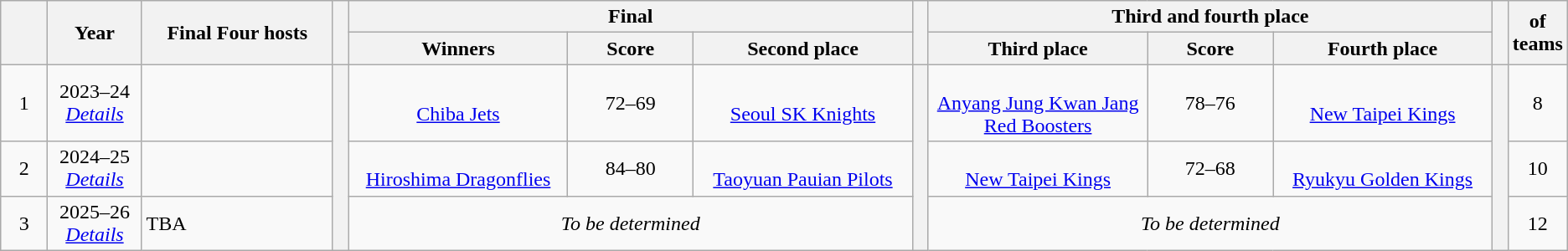<table class="wikitable" style="text-align: center;">
<tr>
<th rowspan="2" style="width:3%;"></th>
<th rowspan="2" style="width:6%;">Year</th>
<th rowspan="2">Final Four hosts</th>
<th rowspan="2" style="width:1%;"></th>
<th colspan=3>Final</th>
<th rowspan="2" style="width:1%;"></th>
<th colspan="3">Third and fourth place</th>
<th rowspan="2" style="width:1%;"></th>
<th rowspan="2" width=20px> of teams</th>
</tr>
<tr>
<th width=14%>Winners</th>
<th width=8%>Score</th>
<th width=14%>Second place</th>
<th width=14%>Third place</th>
<th width=8%>Score</th>
<th width=14%>Fourth place</th>
</tr>
<tr>
<td>1</td>
<td>2023–24<br><em><a href='#'>Details</a></em></td>
<td align=left></td>
<th rowspan="3"></th>
<td><br><a href='#'>Chiba Jets</a></td>
<td>72–69</td>
<td><br><a href='#'>Seoul SK Knights</a></td>
<th rowspan="3"></th>
<td><br><a href='#'>Anyang Jung Kwan Jang Red Boosters</a></td>
<td>78–76</td>
<td><br><a href='#'>New Taipei Kings</a></td>
<th rowspan="3"></th>
<td>8</td>
</tr>
<tr>
<td>2</td>
<td>2024–25<br><em><a href='#'>Details</a></em></td>
<td align=left></td>
<td><br><a href='#'>Hiroshima Dragonflies</a></td>
<td>84–80</td>
<td><br><a href='#'>Taoyuan Pauian Pilots</a></td>
<td><br><a href='#'>New Taipei Kings</a></td>
<td>72–68</td>
<td><br><a href='#'>Ryukyu Golden Kings</a></td>
<td>10</td>
</tr>
<tr>
<td>3</td>
<td>2025–26<br><em><a href='#'>Details</a></em></td>
<td align=left> TBA</td>
<td colspan="3" rowspan="1" align=center><em>To be determined</em></td>
<td colspan="3" rowspan="1" align=center><em>To be determined</em></td>
<td>12</td>
</tr>
</table>
